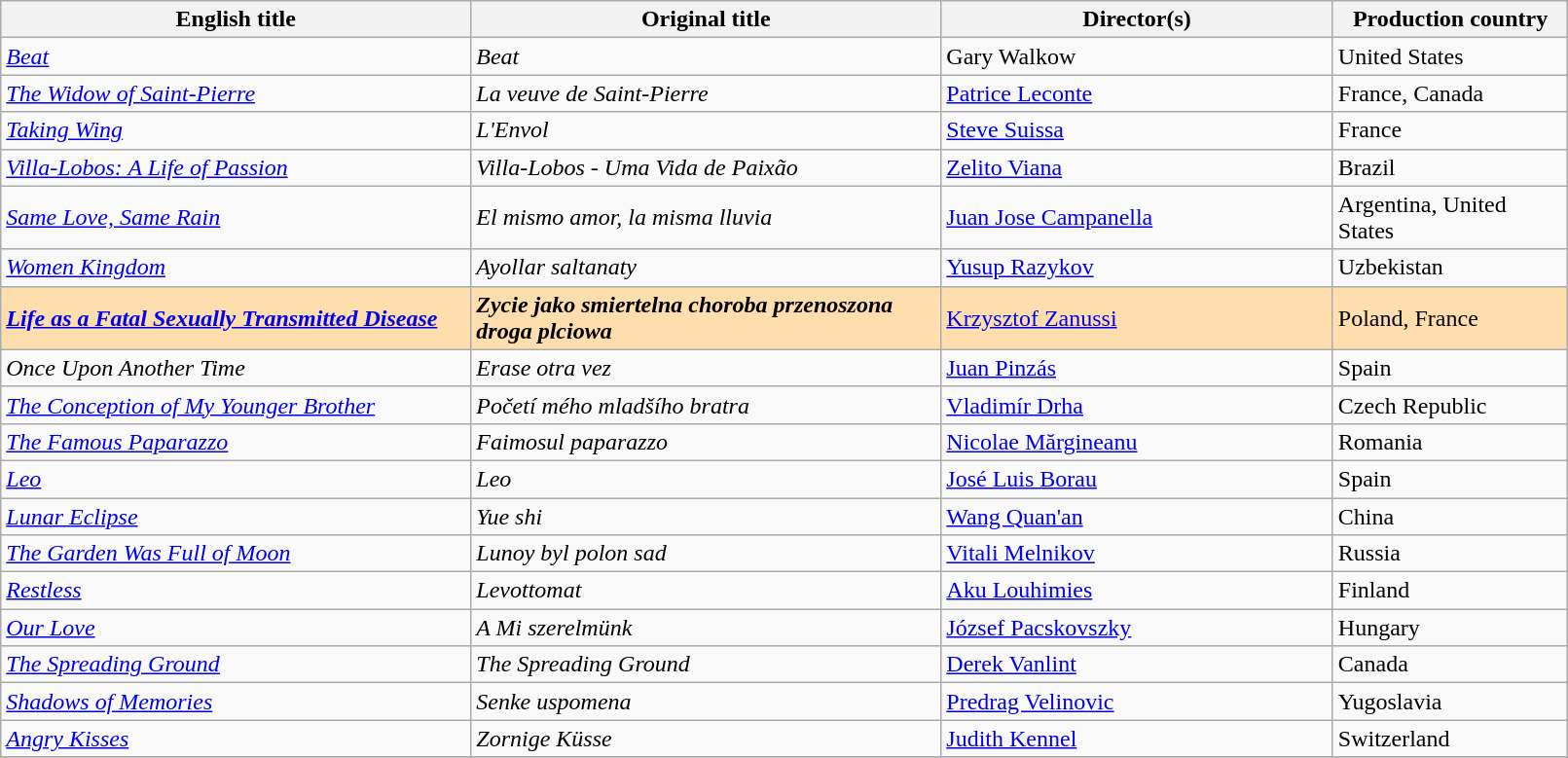<table class="sortable wikitable" width="85%" cellpadding="5">
<tr>
<th width="30%">English title</th>
<th width="30%">Original title</th>
<th width="25%">Director(s)</th>
<th width="15%">Production country</th>
</tr>
<tr>
<td><em><a href='#'>Beat</a></em></td>
<td><em>Beat</em></td>
<td>Gary Walkow</td>
<td>United States</td>
</tr>
<tr>
<td><em><a href='#'>The Widow of Saint-Pierre</a></em></td>
<td><em>La veuve de Saint-Pierre</em></td>
<td><a href='#'>Patrice Leconte</a></td>
<td>France, Canada</td>
</tr>
<tr>
<td><em><a href='#'>Taking Wing</a></em></td>
<td><em>L'Envol</em></td>
<td><a href='#'>Steve Suissa</a></td>
<td>France</td>
</tr>
<tr>
<td><em><a href='#'>Villa-Lobos: A Life of Passion</a></em></td>
<td><em>Villa-Lobos - Uma Vida de Paixão</em></td>
<td><a href='#'>Zelito Viana</a></td>
<td>Brazil</td>
</tr>
<tr>
<td><em><a href='#'>Same Love, Same Rain</a></em></td>
<td><em>El mismo amor, la misma lluvia</em></td>
<td><a href='#'>Juan Jose Campanella</a></td>
<td>Argentina, United States</td>
</tr>
<tr>
<td><em><a href='#'>Women Kingdom</a></em></td>
<td><em>Ayollar saltanaty</em></td>
<td><a href='#'>Yusup Razykov</a></td>
<td>Uzbekistan</td>
</tr>
<tr style="background:#FFDEAD;">
<td><strong><em><a href='#'>Life as a Fatal Sexually Transmitted Disease</a></em></strong></td>
<td><strong><em>Zycie jako smiertelna choroba przenoszona droga plciowa</em></strong></td>
<td><a href='#'>Krzysztof Zanussi</a></td>
<td>Poland, France</td>
</tr>
<tr>
<td><em>Once Upon Another Time</em></td>
<td><em>Erase otra vez</em></td>
<td><a href='#'>Juan Pinzás</a></td>
<td>Spain</td>
</tr>
<tr>
<td><em><a href='#'>The Conception of My Younger Brother</a></em></td>
<td><em>Početí mého mladšího bratra</em></td>
<td><a href='#'>Vladimír Drha</a></td>
<td>Czech Republic</td>
</tr>
<tr>
<td><em><a href='#'>The Famous Paparazzo</a></em></td>
<td><em>Faimosul paparazzo</em></td>
<td><a href='#'>Nicolae Mărgineanu</a></td>
<td>Romania</td>
</tr>
<tr>
<td><em><a href='#'>Leo</a></em></td>
<td><em>Leo</em></td>
<td><a href='#'>José Luis Borau</a></td>
<td>Spain</td>
</tr>
<tr>
<td><em><a href='#'>Lunar Eclipse</a></em></td>
<td><em>Yue shi</em></td>
<td><a href='#'>Wang Quan'an</a></td>
<td>China</td>
</tr>
<tr>
<td><em><a href='#'>The Garden Was Full of Moon</a></em></td>
<td><em>Lunoy byl polon sad</em></td>
<td><a href='#'>Vitali Melnikov</a></td>
<td>Russia</td>
</tr>
<tr>
<td><em><a href='#'>Restless</a></em></td>
<td><em>Levottomat</em></td>
<td><a href='#'>Aku Louhimies</a></td>
<td>Finland</td>
</tr>
<tr>
<td><em><a href='#'>Our Love</a></em></td>
<td><em>A Mi szerelmünk</em></td>
<td><a href='#'>József Pacskovszky</a></td>
<td>Hungary</td>
</tr>
<tr>
<td><em><a href='#'>The Spreading Ground</a></em></td>
<td><em>The Spreading Ground</em></td>
<td><a href='#'>Derek Vanlint</a></td>
<td>Canada</td>
</tr>
<tr>
<td><em><a href='#'>Shadows of Memories</a></em></td>
<td><em>Senke uspomena</em></td>
<td><a href='#'>Predrag Velinovic</a></td>
<td>Yugoslavia</td>
</tr>
<tr>
<td><em><a href='#'>Angry Kisses</a></em></td>
<td><em>Zornige Küsse</em></td>
<td><a href='#'>Judith Kennel</a></td>
<td>Switzerland</td>
</tr>
<tr>
</tr>
</table>
